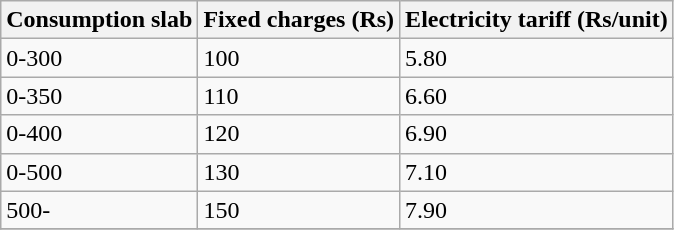<table class="wikitable">
<tr>
<th>Consumption slab</th>
<th>Fixed charges (Rs)</th>
<th>Electricity tariff (Rs/unit)</th>
</tr>
<tr>
<td>0-300</td>
<td>100</td>
<td>5.80</td>
</tr>
<tr>
<td>0-350</td>
<td>110</td>
<td>6.60</td>
</tr>
<tr>
<td>0-400</td>
<td>120</td>
<td>6.90</td>
</tr>
<tr>
<td>0-500</td>
<td>130</td>
<td>7.10</td>
</tr>
<tr>
<td>500-</td>
<td>150</td>
<td>7.90</td>
</tr>
<tr>
</tr>
</table>
